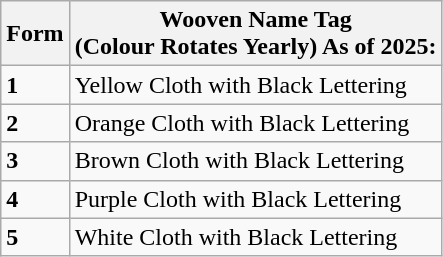<table class="wikitable">
<tr>
<th>Form</th>
<th>Wooven Name Tag<br>(Colour Rotates Yearly)
As of 2025:</th>
</tr>
<tr>
<td><strong>1</strong></td>
<td>Yellow Cloth with Black Lettering</td>
</tr>
<tr>
<td><strong>2</strong></td>
<td>Orange Cloth with Black Lettering</td>
</tr>
<tr>
<td><strong>3</strong></td>
<td>Brown Cloth with Black Lettering</td>
</tr>
<tr>
<td><strong>4</strong></td>
<td>Purple Cloth with Black Lettering</td>
</tr>
<tr>
<td><strong>5</strong></td>
<td>White Cloth with Black Lettering</td>
</tr>
</table>
